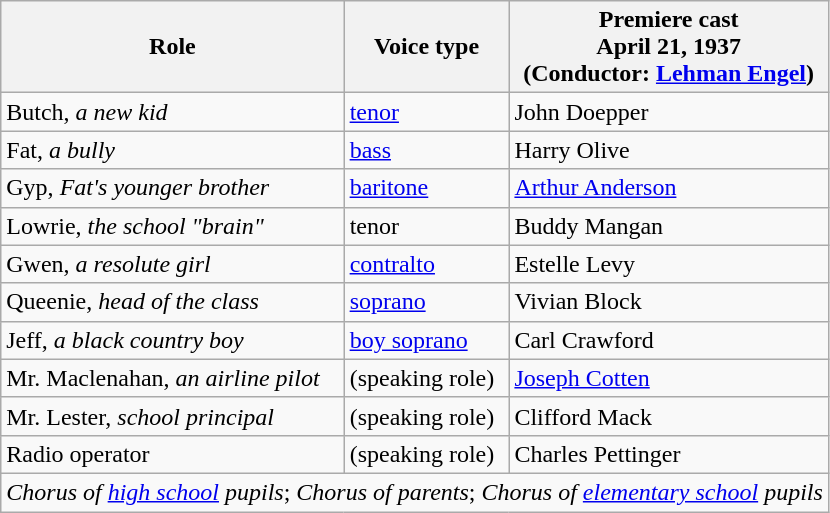<table class="wikitable">
<tr>
<th>Role</th>
<th>Voice type </th>
<th>Premiere cast <br>April 21, 1937 <br>(Conductor: <a href='#'>Lehman Engel</a>)</th>
</tr>
<tr>
<td>Butch, <em>a new kid</em></td>
<td><a href='#'>tenor</a></td>
<td>John Doepper</td>
</tr>
<tr>
<td>Fat, <em>a bully</em></td>
<td><a href='#'>bass</a></td>
<td>Harry Olive</td>
</tr>
<tr>
<td>Gyp, <em>Fat's younger brother</em></td>
<td><a href='#'>baritone</a></td>
<td><a href='#'>Arthur Anderson</a></td>
</tr>
<tr>
<td>Lowrie, <em>the school "brain"</em></td>
<td>tenor</td>
<td>Buddy Mangan</td>
</tr>
<tr>
<td>Gwen, <em>a resolute girl</em></td>
<td><a href='#'>contralto</a></td>
<td>Estelle Levy</td>
</tr>
<tr>
<td>Queenie, <em>head of the class</em></td>
<td><a href='#'>soprano</a></td>
<td>Vivian Block</td>
</tr>
<tr>
<td>Jeff, <em>a black country boy</em></td>
<td><a href='#'>boy soprano</a></td>
<td>Carl Crawford</td>
</tr>
<tr>
<td>Mr. Maclenahan, <em>an airline pilot</em> </td>
<td>(speaking role)</td>
<td><a href='#'>Joseph Cotten</a></td>
</tr>
<tr>
<td>Mr. Lester, <em>school principal</em></td>
<td>(speaking role)</td>
<td>Clifford Mack</td>
</tr>
<tr>
<td>Radio operator </td>
<td>(speaking role)</td>
<td>Charles Pettinger</td>
</tr>
<tr>
<td colspan="3"><em>Chorus of <a href='#'>high school</a> pupils</em>; <em>Chorus of parents</em>; <em>Chorus of <a href='#'>elementary school</a> pupils</em></td>
</tr>
</table>
